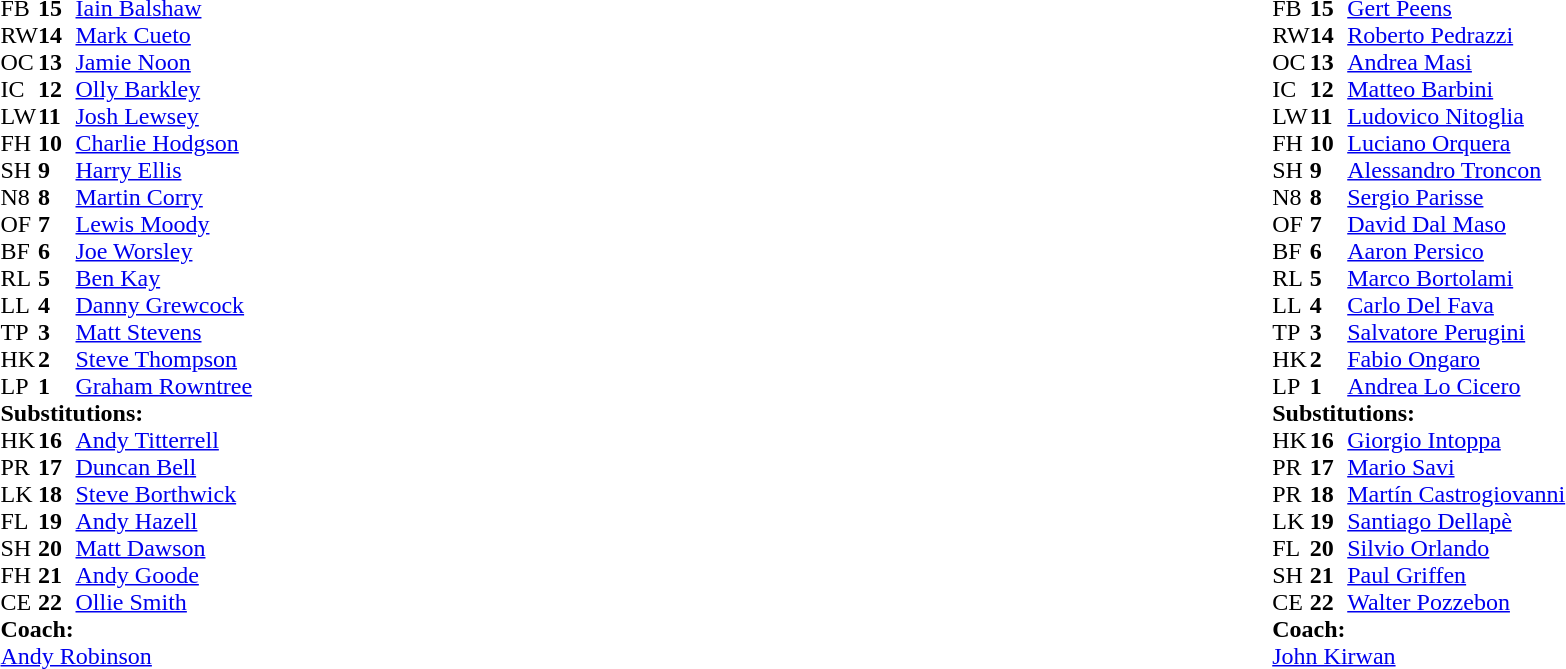<table width="100%">
<tr>
<td style="vertical-align:top" width="50%"><br><table cellspacing="0" cellpadding="0">
<tr>
<th width="25"></th>
<th width="25"></th>
</tr>
<tr>
<td>FB</td>
<td><strong>15</strong></td>
<td><a href='#'>Iain Balshaw</a></td>
</tr>
<tr>
<td>RW</td>
<td><strong>14</strong></td>
<td><a href='#'>Mark Cueto</a></td>
</tr>
<tr>
<td>OC</td>
<td><strong>13</strong></td>
<td><a href='#'>Jamie Noon</a></td>
<td></td>
<td></td>
</tr>
<tr>
<td>IC</td>
<td><strong>12</strong></td>
<td><a href='#'>Olly Barkley</a></td>
</tr>
<tr>
<td>LW</td>
<td><strong>11</strong></td>
<td><a href='#'>Josh Lewsey</a></td>
</tr>
<tr>
<td>FH</td>
<td><strong>10</strong></td>
<td><a href='#'>Charlie Hodgson</a></td>
<td></td>
<td></td>
</tr>
<tr>
<td>SH</td>
<td><strong>9</strong></td>
<td><a href='#'>Harry Ellis</a></td>
<td></td>
<td></td>
</tr>
<tr>
<td>N8</td>
<td><strong>8</strong></td>
<td><a href='#'>Martin Corry</a></td>
</tr>
<tr>
<td>OF</td>
<td><strong>7</strong></td>
<td><a href='#'>Lewis Moody</a></td>
</tr>
<tr>
<td>BF</td>
<td><strong>6</strong></td>
<td><a href='#'>Joe Worsley</a></td>
<td></td>
<td></td>
</tr>
<tr>
<td>RL</td>
<td><strong>5</strong></td>
<td><a href='#'>Ben Kay</a></td>
</tr>
<tr>
<td>LL</td>
<td><strong>4</strong></td>
<td><a href='#'>Danny Grewcock</a></td>
<td></td>
<td></td>
</tr>
<tr>
<td>TP</td>
<td><strong>3</strong></td>
<td><a href='#'>Matt Stevens</a></td>
</tr>
<tr>
<td>HK</td>
<td><strong>2</strong></td>
<td><a href='#'>Steve Thompson</a></td>
<td></td>
<td></td>
</tr>
<tr>
<td>LP</td>
<td><strong>1</strong></td>
<td><a href='#'>Graham Rowntree</a></td>
<td></td>
<td></td>
</tr>
<tr>
<td colspan="4"><strong>Substitutions:</strong></td>
</tr>
<tr>
<td>HK</td>
<td><strong>16</strong></td>
<td><a href='#'>Andy Titterrell</a></td>
<td></td>
<td></td>
</tr>
<tr>
<td>PR</td>
<td><strong>17</strong></td>
<td><a href='#'>Duncan Bell</a></td>
<td></td>
<td></td>
</tr>
<tr>
<td>LK</td>
<td><strong>18</strong></td>
<td><a href='#'>Steve Borthwick</a></td>
<td></td>
<td></td>
</tr>
<tr>
<td>FL</td>
<td><strong>19</strong></td>
<td><a href='#'>Andy Hazell</a></td>
<td></td>
<td></td>
</tr>
<tr>
<td>SH</td>
<td><strong>20</strong></td>
<td><a href='#'>Matt Dawson</a></td>
<td></td>
<td></td>
</tr>
<tr>
<td>FH</td>
<td><strong>21</strong></td>
<td><a href='#'>Andy Goode</a></td>
<td></td>
<td></td>
</tr>
<tr>
<td>CE</td>
<td><strong>22</strong></td>
<td><a href='#'>Ollie Smith</a></td>
<td></td>
<td></td>
</tr>
<tr>
<td colspan="4"><strong>Coach:</strong></td>
</tr>
<tr>
<td colspan="4"><a href='#'>Andy Robinson</a></td>
</tr>
</table>
</td>
<td style="vertical-align:top"></td>
<td style="vertical-align:top" width="50%"><br><table cellspacing="0" cellpadding="0" align="center">
<tr>
<th width="25"></th>
<th width="25"></th>
</tr>
<tr>
<td>FB</td>
<td><strong>15</strong></td>
<td><a href='#'>Gert Peens</a></td>
</tr>
<tr>
<td>RW</td>
<td><strong>14</strong></td>
<td><a href='#'>Roberto Pedrazzi</a></td>
</tr>
<tr>
<td>OC</td>
<td><strong>13</strong></td>
<td><a href='#'>Andrea Masi</a></td>
</tr>
<tr>
<td>IC</td>
<td><strong>12</strong></td>
<td><a href='#'>Matteo Barbini</a></td>
<td></td>
<td colspan="2"></td>
<td></td>
</tr>
<tr>
<td>LW</td>
<td><strong>11</strong></td>
<td><a href='#'>Ludovico Nitoglia</a></td>
</tr>
<tr>
<td>FH</td>
<td><strong>10</strong></td>
<td><a href='#'>Luciano Orquera</a></td>
</tr>
<tr>
<td>SH</td>
<td><strong>9</strong></td>
<td><a href='#'>Alessandro Troncon</a></td>
</tr>
<tr>
<td>N8</td>
<td><strong>8</strong></td>
<td><a href='#'>Sergio Parisse</a></td>
</tr>
<tr>
<td>OF</td>
<td><strong>7</strong></td>
<td><a href='#'>David Dal Maso</a></td>
<td></td>
<td></td>
</tr>
<tr>
<td>BF</td>
<td><strong>6</strong></td>
<td><a href='#'>Aaron Persico</a></td>
</tr>
<tr>
<td>RL</td>
<td><strong>5</strong></td>
<td><a href='#'>Marco Bortolami</a></td>
</tr>
<tr>
<td>LL</td>
<td><strong>4</strong></td>
<td><a href='#'>Carlo Del Fava</a></td>
<td></td>
<td></td>
</tr>
<tr>
<td>TP</td>
<td><strong>3</strong></td>
<td><a href='#'>Salvatore Perugini</a></td>
<td></td>
<td></td>
</tr>
<tr>
<td>HK</td>
<td><strong>2</strong></td>
<td><a href='#'>Fabio Ongaro</a></td>
<td></td>
<td></td>
</tr>
<tr>
<td>LP</td>
<td><strong>1</strong></td>
<td><a href='#'>Andrea Lo Cicero</a></td>
</tr>
<tr>
<td colspan="4"><strong>Substitutions:</strong></td>
</tr>
<tr>
<td>HK</td>
<td><strong>16</strong></td>
<td><a href='#'>Giorgio Intoppa</a></td>
<td></td>
<td></td>
<td></td>
</tr>
<tr>
<td>PR</td>
<td><strong>17</strong></td>
<td><a href='#'>Mario Savi</a></td>
<td></td>
<td></td>
<td></td>
</tr>
<tr>
<td>PR</td>
<td><strong>18</strong></td>
<td><a href='#'>Martín Castrogiovanni</a></td>
<td></td>
<td></td>
</tr>
<tr>
<td>LK</td>
<td><strong>19</strong></td>
<td><a href='#'>Santiago Dellapè</a></td>
<td></td>
<td></td>
</tr>
<tr>
<td>FL</td>
<td><strong>20</strong></td>
<td><a href='#'>Silvio Orlando</a></td>
<td></td>
<td></td>
</tr>
<tr>
<td>SH</td>
<td><strong>21</strong></td>
<td><a href='#'>Paul Griffen</a></td>
</tr>
<tr>
<td>CE</td>
<td><strong>22</strong></td>
<td><a href='#'>Walter Pozzebon</a></td>
<td></td>
<td></td>
<td></td>
<td></td>
</tr>
<tr>
<td colspan="4"><strong>Coach:</strong></td>
</tr>
<tr>
<td colspan="4"><a href='#'>John Kirwan</a></td>
</tr>
</table>
</td>
</tr>
</table>
